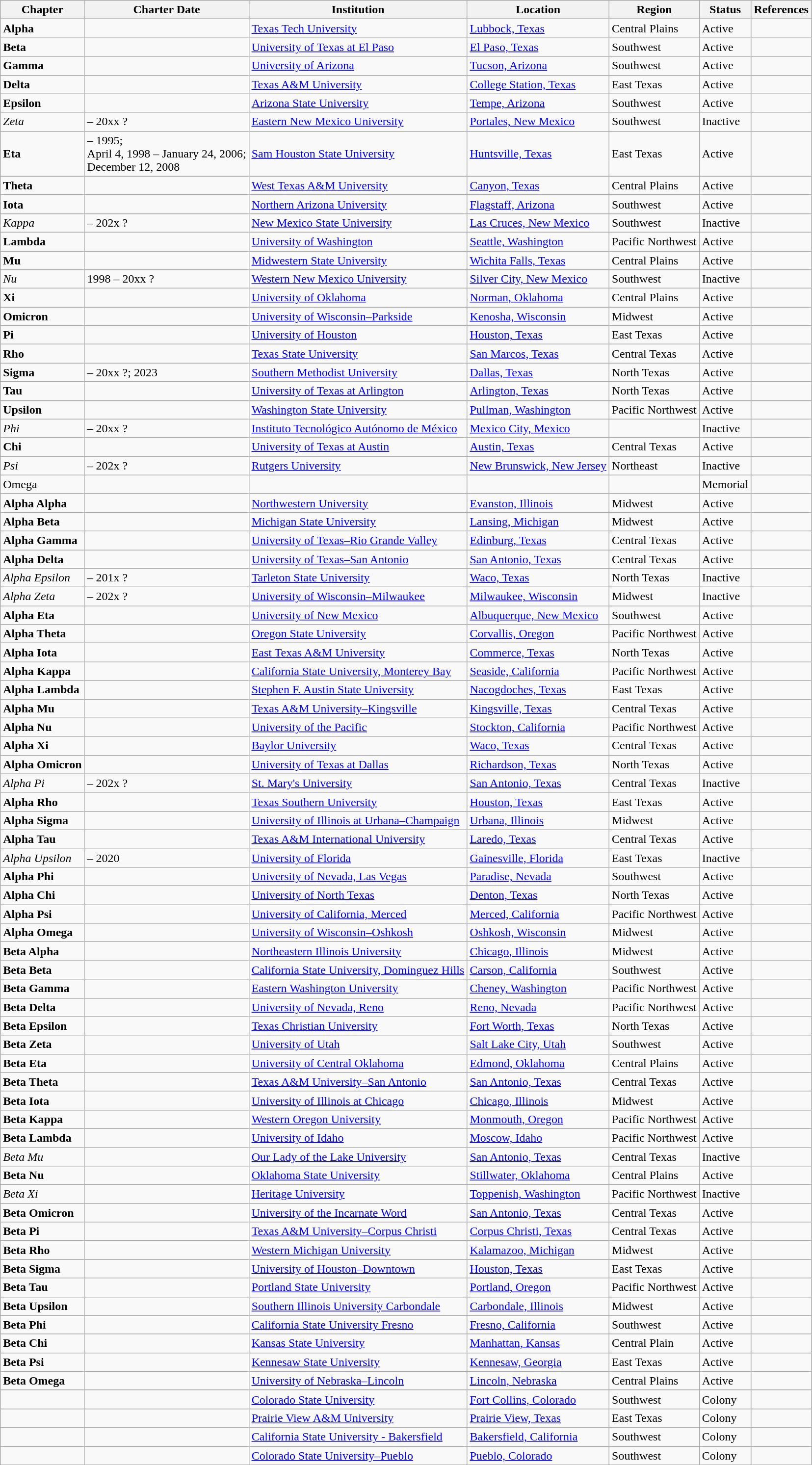<table class="wikitable sortable">
<tr>
<th>Chapter</th>
<th>Charter Date</th>
<th>Institution</th>
<th>Location</th>
<th>Region</th>
<th>Status</th>
<th>References</th>
</tr>
<tr>
<td><strong>Alpha</strong></td>
<td></td>
<td><a href='#'>Texas Tech University</a></td>
<td><a href='#'>Lubbock, Texas</a></td>
<td>Central Plains</td>
<td>Active</td>
<td></td>
</tr>
<tr>
<td><strong>Beta</strong></td>
<td></td>
<td><a href='#'>University of Texas at El Paso</a></td>
<td><a href='#'>El Paso, Texas</a></td>
<td>Southwest</td>
<td>Active</td>
<td></td>
</tr>
<tr>
<td><strong>Gamma</strong></td>
<td></td>
<td><a href='#'>University of Arizona</a></td>
<td><a href='#'>Tucson, Arizona</a></td>
<td>Southwest</td>
<td>Active</td>
<td></td>
</tr>
<tr>
<td><strong>Delta</strong></td>
<td></td>
<td><a href='#'>Texas A&M University</a></td>
<td><a href='#'>College Station, Texas</a></td>
<td>East Texas</td>
<td>Active</td>
<td></td>
</tr>
<tr>
<td><strong>Epsilon</strong></td>
<td></td>
<td><a href='#'>Arizona State University</a></td>
<td><a href='#'>Tempe, Arizona</a></td>
<td>Southwest</td>
<td>Active</td>
<td></td>
</tr>
<tr>
<td><em>Zeta</em></td>
<td>  – 20xx ?</td>
<td><a href='#'>Eastern New Mexico University</a></td>
<td><a href='#'>Portales, New Mexico</a></td>
<td>Southwest</td>
<td>Inactive</td>
<td></td>
</tr>
<tr>
<td><strong>Eta</strong></td>
<td> – 1995;<br>April 4, 1998 – January 24, 2006;<br>December 12, 2008</td>
<td><a href='#'>Sam Houston State University</a></td>
<td><a href='#'>Huntsville, Texas</a></td>
<td>East Texas</td>
<td>Active</td>
<td></td>
</tr>
<tr>
<td><strong>Theta</strong></td>
<td></td>
<td><a href='#'>West Texas A&M University</a></td>
<td><a href='#'>Canyon, Texas</a></td>
<td>Central Plains</td>
<td>Active</td>
<td></td>
</tr>
<tr>
<td><strong>Iota</strong></td>
<td></td>
<td><a href='#'>Northern Arizona University</a></td>
<td><a href='#'>Flagstaff, Arizona</a></td>
<td>Southwest</td>
<td>Active</td>
<td></td>
</tr>
<tr>
<td><em>Kappa</em></td>
<td> – 202x ?</td>
<td><a href='#'>New Mexico State University</a></td>
<td><a href='#'>Las Cruces, New Mexico</a></td>
<td>Southwest</td>
<td>Inactive</td>
<td></td>
</tr>
<tr>
<td><strong>Lambda</strong></td>
<td></td>
<td><a href='#'>University of Washington</a></td>
<td><a href='#'>Seattle, Washington</a></td>
<td>Pacific Northwest</td>
<td>Active</td>
<td></td>
</tr>
<tr>
<td><strong>Mu</strong></td>
<td></td>
<td><a href='#'>Midwestern State University</a></td>
<td><a href='#'>Wichita Falls, Texas</a></td>
<td>Central Plains</td>
<td>Active</td>
<td></td>
</tr>
<tr>
<td><em>Nu</em></td>
<td>1998 – 20xx ?</td>
<td><a href='#'>Western New Mexico University</a></td>
<td><a href='#'>Silver City, New Mexico</a></td>
<td>Southwest</td>
<td>Inactive</td>
<td></td>
</tr>
<tr>
<td><strong>Xi</strong></td>
<td></td>
<td><a href='#'>University of Oklahoma</a></td>
<td><a href='#'>Norman, Oklahoma</a></td>
<td>Central Plains</td>
<td>Active</td>
<td></td>
</tr>
<tr>
<td><strong>Omicron</strong></td>
<td></td>
<td><a href='#'>University of Wisconsin–Parkside</a></td>
<td><a href='#'>Kenosha, Wisconsin</a></td>
<td>Midwest</td>
<td>Active</td>
<td></td>
</tr>
<tr>
<td><strong>Pi</strong></td>
<td></td>
<td><a href='#'>University of Houston</a></td>
<td><a href='#'>Houston, Texas</a></td>
<td>East Texas</td>
<td>Active</td>
<td></td>
</tr>
<tr>
<td><strong>Rho</strong></td>
<td></td>
<td><a href='#'>Texas State University</a></td>
<td><a href='#'>San Marcos, Texas</a></td>
<td>Central Texas</td>
<td>Active</td>
<td></td>
</tr>
<tr>
<td><strong>Sigma</strong></td>
<td> – 20xx ?; 2023</td>
<td><a href='#'>Southern Methodist University</a></td>
<td><a href='#'>Dallas, Texas</a></td>
<td>North Texas</td>
<td>Active</td>
<td></td>
</tr>
<tr>
<td><strong>Tau</strong></td>
<td></td>
<td><a href='#'>University of Texas at Arlington</a></td>
<td><a href='#'>Arlington, Texas</a></td>
<td>North Texas</td>
<td>Active</td>
<td></td>
</tr>
<tr>
<td><strong>Upsilon</strong></td>
<td></td>
<td><a href='#'>Washington State University</a></td>
<td><a href='#'>Pullman, Washington</a></td>
<td>Pacific Northwest</td>
<td>Active</td>
<td></td>
</tr>
<tr>
<td><em>Phi</em></td>
<td> – 20xx ?</td>
<td><a href='#'>Instituto Tecnológico Autónomo de México</a></td>
<td><a href='#'>Mexico City, Mexico</a></td>
<td></td>
<td>Inactive</td>
<td></td>
</tr>
<tr>
<td><strong>Chi</strong></td>
<td></td>
<td><a href='#'>University of Texas at Austin</a></td>
<td><a href='#'>Austin, Texas</a></td>
<td>Central Texas</td>
<td>Active</td>
<td></td>
</tr>
<tr>
<td><em>Psi</em></td>
<td> – 202x ?</td>
<td><a href='#'>Rutgers University</a></td>
<td><a href='#'>New Brunswick, New Jersey</a></td>
<td>Northeast</td>
<td>Inactive</td>
<td></td>
</tr>
<tr>
<td>Omega</td>
<td></td>
<td></td>
<td></td>
<td></td>
<td>Memorial</td>
<td></td>
</tr>
<tr>
<td><strong>Alpha Alpha</strong></td>
<td></td>
<td><a href='#'>Northwestern University</a></td>
<td><a href='#'>Evanston, Illinois</a></td>
<td>Midwest</td>
<td>Active</td>
<td></td>
</tr>
<tr>
<td><strong>Alpha Beta</strong></td>
<td></td>
<td><a href='#'>Michigan State University</a></td>
<td><a href='#'>Lansing, Michigan</a></td>
<td>Midwest</td>
<td>Active</td>
<td></td>
</tr>
<tr>
<td><strong>Alpha Gamma</strong></td>
<td></td>
<td><a href='#'>University of Texas–Rio Grande Valley</a></td>
<td><a href='#'>Edinburg, Texas</a></td>
<td>Central Texas</td>
<td>Active</td>
<td></td>
</tr>
<tr>
<td><strong>Alpha Delta</strong></td>
<td></td>
<td><a href='#'>University of Texas–San Antonio</a></td>
<td><a href='#'>San Antonio, Texas</a></td>
<td>Central Texas</td>
<td>Active</td>
<td></td>
</tr>
<tr>
<td><em>Alpha Epsilon</em></td>
<td> – 201x ?</td>
<td><a href='#'>Tarleton State University</a></td>
<td><a href='#'>Waco, Texas</a></td>
<td>North Texas</td>
<td>Inactive</td>
<td></td>
</tr>
<tr>
<td><em>Alpha Zeta</em></td>
<td> – 202x ?</td>
<td><a href='#'>University of Wisconsin–Milwaukee</a></td>
<td><a href='#'>Milwaukee, Wisconsin</a></td>
<td>Midwest</td>
<td>Inactive</td>
<td></td>
</tr>
<tr>
<td><strong>Alpha Eta</strong></td>
<td></td>
<td><a href='#'>University of New Mexico</a></td>
<td><a href='#'>Albuquerque, New Mexico</a></td>
<td>Southwest</td>
<td>Active</td>
<td></td>
</tr>
<tr>
<td><strong>Alpha Theta</strong></td>
<td></td>
<td><a href='#'>Oregon State University</a></td>
<td><a href='#'>Corvallis, Oregon</a></td>
<td>Pacific Northwest</td>
<td>Active</td>
<td></td>
</tr>
<tr>
<td><strong>Alpha Iota</strong></td>
<td></td>
<td><a href='#'>East Texas A&M University</a></td>
<td><a href='#'>Commerce, Texas</a></td>
<td>North Texas</td>
<td>Active</td>
<td></td>
</tr>
<tr>
<td><strong>Alpha Kappa</strong></td>
<td></td>
<td><a href='#'>California State University, Monterey Bay</a></td>
<td><a href='#'>Seaside, California</a></td>
<td>Pacific Northwest</td>
<td>Active</td>
<td></td>
</tr>
<tr>
<td><strong>Alpha Lambda</strong></td>
<td></td>
<td><a href='#'>Stephen F. Austin State University</a></td>
<td><a href='#'>Nacogdoches, Texas</a></td>
<td>East Texas</td>
<td>Active</td>
<td></td>
</tr>
<tr>
<td><strong>Alpha Mu</strong></td>
<td></td>
<td><a href='#'>Texas A&M University–Kingsville</a></td>
<td><a href='#'>Kingsville, Texas</a></td>
<td>Central Texas</td>
<td>Active</td>
<td></td>
</tr>
<tr>
<td><strong>Alpha Nu</strong></td>
<td></td>
<td><a href='#'>University of the Pacific</a></td>
<td><a href='#'>Stockton, California</a></td>
<td>Pacific Northwest</td>
<td>Active</td>
<td></td>
</tr>
<tr>
<td><strong>Alpha Xi</strong></td>
<td></td>
<td><a href='#'>Baylor University</a></td>
<td><a href='#'>Waco, Texas</a></td>
<td>Central Texas</td>
<td>Active</td>
<td></td>
</tr>
<tr>
<td><strong>Alpha Omicron</strong></td>
<td></td>
<td><a href='#'>University of Texas at Dallas</a></td>
<td><a href='#'>Richardson, Texas</a></td>
<td>North Texas</td>
<td>Active</td>
<td></td>
</tr>
<tr>
<td><em>Alpha Pi</em></td>
<td> – 202x ?</td>
<td><a href='#'>St. Mary's University</a></td>
<td><a href='#'>San Antonio, Texas</a></td>
<td>Central Texas</td>
<td>Inactive</td>
<td></td>
</tr>
<tr>
<td><strong>Alpha Rho</strong></td>
<td></td>
<td><a href='#'>Texas Southern University</a></td>
<td><a href='#'>Houston, Texas</a></td>
<td>East Texas</td>
<td>Active</td>
<td></td>
</tr>
<tr>
<td><strong>Alpha Sigma</strong></td>
<td></td>
<td><a href='#'>University of Illinois at Urbana–Champaign</a></td>
<td><a href='#'>Urbana, Illinois</a></td>
<td>Midwest</td>
<td>Active</td>
<td></td>
</tr>
<tr>
<td><strong>Alpha Tau</strong></td>
<td></td>
<td><a href='#'>Texas A&M International University</a></td>
<td><a href='#'>Laredo, Texas</a></td>
<td>Central Texas</td>
<td>Active</td>
<td></td>
</tr>
<tr>
<td><em>Alpha Upsilon</em></td>
<td> – 2020</td>
<td><a href='#'>University of Florida</a></td>
<td><a href='#'>Gainesville, Florida</a></td>
<td>East Texas</td>
<td>Inactive</td>
<td></td>
</tr>
<tr>
<td><strong>Alpha Phi</strong></td>
<td></td>
<td><a href='#'>University of Nevada, Las Vegas</a></td>
<td><a href='#'>Paradise, Nevada</a></td>
<td>Southwest</td>
<td>Active</td>
<td></td>
</tr>
<tr>
<td><strong>Alpha Chi</strong></td>
<td></td>
<td><a href='#'>University of North Texas</a></td>
<td><a href='#'>Denton, Texas</a></td>
<td>North Texas</td>
<td>Active</td>
<td></td>
</tr>
<tr>
<td><strong>Alpha Psi</strong></td>
<td></td>
<td><a href='#'>University of California, Merced</a></td>
<td><a href='#'>Merced, California</a></td>
<td>Pacific Northwest</td>
<td>Active</td>
<td></td>
</tr>
<tr>
<td><strong>Alpha Omega</strong></td>
<td></td>
<td><a href='#'>University of Wisconsin–Oshkosh</a></td>
<td><a href='#'>Oshkosh, Wisconsin</a></td>
<td>Midwest</td>
<td>Active</td>
<td></td>
</tr>
<tr>
<td><strong>Beta Alpha</strong></td>
<td></td>
<td><a href='#'>Northeastern Illinois University</a></td>
<td><a href='#'>Chicago, Illinois</a></td>
<td>Midwest</td>
<td>Active</td>
<td></td>
</tr>
<tr>
<td><strong>Beta Beta</strong></td>
<td></td>
<td><a href='#'>California State University, Dominguez Hills</a></td>
<td><a href='#'>Carson, California</a></td>
<td>Southwest</td>
<td>Active</td>
<td></td>
</tr>
<tr>
<td><strong>Beta Gamma</strong></td>
<td></td>
<td><a href='#'>Eastern Washington University</a></td>
<td><a href='#'>Cheney, Washington</a></td>
<td>Pacific Northwest</td>
<td>Active</td>
<td></td>
</tr>
<tr>
<td><strong>Beta Delta</strong></td>
<td></td>
<td><a href='#'>University of Nevada, Reno</a></td>
<td><a href='#'>Reno, Nevada</a></td>
<td>Pacific Northwest</td>
<td>Active</td>
<td></td>
</tr>
<tr>
<td><strong>Beta Epsilon</strong></td>
<td></td>
<td><a href='#'>Texas Christian University</a></td>
<td><a href='#'>Fort Worth, Texas</a></td>
<td>North Texas</td>
<td>Active</td>
<td></td>
</tr>
<tr>
<td><strong>Beta Zeta</strong></td>
<td></td>
<td><a href='#'>University of Utah</a></td>
<td><a href='#'>Salt Lake City, Utah</a></td>
<td>Southwest</td>
<td>Active</td>
<td></td>
</tr>
<tr>
<td><strong>Beta Eta</strong></td>
<td></td>
<td><a href='#'>University of Central Oklahoma</a></td>
<td><a href='#'>Edmond, Oklahoma</a></td>
<td>Central Plains</td>
<td>Active</td>
<td></td>
</tr>
<tr>
<td><strong>Beta Theta</strong></td>
<td></td>
<td><a href='#'>Texas A&M University–San Antonio</a></td>
<td><a href='#'>San Antonio, Texas</a></td>
<td>Central Texas</td>
<td>Active</td>
<td></td>
</tr>
<tr>
<td><strong>Beta Iota</strong></td>
<td></td>
<td><a href='#'>University of Illinois at Chicago</a></td>
<td><a href='#'>Chicago, Illinois</a></td>
<td>Midwest</td>
<td>Active</td>
<td></td>
</tr>
<tr>
<td><strong>Beta Kappa</strong></td>
<td></td>
<td><a href='#'>Western Oregon University</a></td>
<td><a href='#'>Monmouth, Oregon</a></td>
<td>Pacific Northwest</td>
<td>Active</td>
<td></td>
</tr>
<tr>
<td><strong>Beta Lambda</strong></td>
<td></td>
<td><a href='#'>University of Idaho</a></td>
<td><a href='#'>Moscow, Idaho</a></td>
<td>Pacific Northwest</td>
<td>Active</td>
<td></td>
</tr>
<tr>
<td><em>Beta Mu</em></td>
<td></td>
<td><a href='#'>Our Lady of the Lake University</a></td>
<td><a href='#'>San Antonio, Texas</a></td>
<td>Central Texas</td>
<td>Inactive</td>
<td></td>
</tr>
<tr>
<td><strong>Beta Nu</strong></td>
<td></td>
<td><a href='#'>Oklahoma State University</a></td>
<td><a href='#'>Stillwater, Oklahoma</a></td>
<td>Central Plains</td>
<td>Active</td>
<td></td>
</tr>
<tr>
<td><em>Beta Xi</em></td>
<td></td>
<td><a href='#'>Heritage University</a></td>
<td><a href='#'>Toppenish, Washington</a></td>
<td>Pacific Northwest</td>
<td>Inactive</td>
<td></td>
</tr>
<tr>
<td><strong>Beta Omicron</strong></td>
<td></td>
<td><a href='#'>University of the Incarnate Word</a></td>
<td><a href='#'>San Antonio, Texas</a></td>
<td>Central Texas</td>
<td>Active</td>
<td></td>
</tr>
<tr>
<td><strong>Beta Pi</strong></td>
<td></td>
<td><a href='#'>Texas A&M University–Corpus Christi</a></td>
<td><a href='#'>Corpus Christi, Texas</a></td>
<td>Central Texas</td>
<td>Active</td>
<td></td>
</tr>
<tr>
<td><strong>Beta Rho</strong></td>
<td></td>
<td><a href='#'>Western Michigan University</a></td>
<td><a href='#'>Kalamazoo, Michigan</a></td>
<td>Midwest</td>
<td>Active</td>
<td></td>
</tr>
<tr>
<td><strong>Beta Sigma</strong></td>
<td></td>
<td><a href='#'>University of Houston–Downtown</a></td>
<td><a href='#'>Houston, Texas</a></td>
<td>East Texas</td>
<td>Active</td>
<td></td>
</tr>
<tr>
<td><strong>Beta Tau</strong></td>
<td></td>
<td><a href='#'>Portland State University</a></td>
<td><a href='#'>Portland, Oregon</a></td>
<td>Pacific Northwest</td>
<td>Active</td>
<td></td>
</tr>
<tr>
<td><strong>Beta Upsilon</strong></td>
<td></td>
<td><a href='#'>Southern Illinois University Carbondale</a></td>
<td><a href='#'>Carbondale, Illinois</a></td>
<td>Midwest</td>
<td>Active</td>
<td></td>
</tr>
<tr>
<td><strong>Beta Phi</strong></td>
<td></td>
<td><a href='#'>California State University Fresno</a></td>
<td><a href='#'>Fresno, California</a></td>
<td>Southwest</td>
<td>Active</td>
<td></td>
</tr>
<tr>
<td><strong>Beta Chi</strong></td>
<td></td>
<td><a href='#'>Kansas State University</a></td>
<td><a href='#'>Manhattan, Kansas</a></td>
<td>Central Plain</td>
<td>Active</td>
<td></td>
</tr>
<tr>
<td><strong>Beta Psi</strong></td>
<td></td>
<td><a href='#'>Kennesaw State University</a></td>
<td><a href='#'>Kennesaw, Georgia</a></td>
<td>East Texas</td>
<td>Active</td>
<td></td>
</tr>
<tr>
<td><strong>Beta Omega</strong></td>
<td></td>
<td><a href='#'>University of Nebraska–Lincoln</a></td>
<td><a href='#'>Lincoln, Nebraska</a></td>
<td>Central Plains</td>
<td>Active</td>
<td></td>
</tr>
<tr>
<td></td>
<td></td>
<td><a href='#'>Colorado State University</a></td>
<td><a href='#'>Fort Collins, Colorado</a></td>
<td>Southwest</td>
<td>Colony</td>
<td></td>
</tr>
<tr>
<td></td>
<td></td>
<td><a href='#'>Prairie View A&M University</a></td>
<td><a href='#'>Prairie View, Texas</a></td>
<td>East Texas</td>
<td>Colony</td>
<td></td>
</tr>
<tr>
<td></td>
<td></td>
<td><a href='#'>California State University - Bakersfield</a></td>
<td><a href='#'>Bakersfield, California</a></td>
<td>Southwest</td>
<td>Colony</td>
<td></td>
</tr>
<tr>
<td></td>
<td></td>
<td><a href='#'>Colorado State University–Pueblo</a></td>
<td><a href='#'>Pueblo, Colorado</a></td>
<td>Southwest</td>
<td>Colony</td>
<td></td>
</tr>
</table>
